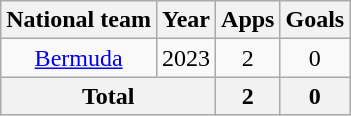<table class="wikitable" style="text-align:center">
<tr>
<th>National team</th>
<th>Year</th>
<th>Apps</th>
<th>Goals</th>
</tr>
<tr>
<td rowspan="1"><a href='#'>Bermuda</a></td>
<td>2023</td>
<td>2</td>
<td>0</td>
</tr>
<tr>
<th colspan="2">Total</th>
<th>2</th>
<th>0</th>
</tr>
</table>
